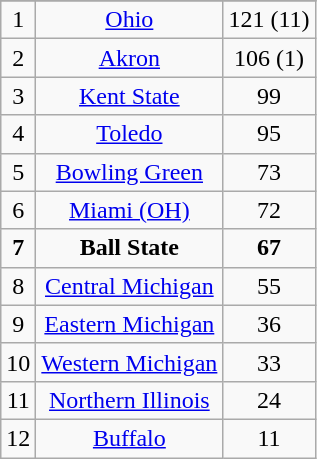<table class="wikitable" border="1">
<tr align=center>
</tr>
<tr align="center">
<td>1</td>
<td><a href='#'>Ohio</a></td>
<td>121 (11)</td>
</tr>
<tr align="center">
<td>2</td>
<td><a href='#'>Akron</a></td>
<td>106 (1)</td>
</tr>
<tr align="center">
<td>3</td>
<td><a href='#'>Kent State</a></td>
<td>99</td>
</tr>
<tr align="center">
<td>4</td>
<td><a href='#'>Toledo</a></td>
<td>95</td>
</tr>
<tr align="center">
<td>5</td>
<td><a href='#'>Bowling Green</a></td>
<td>73</td>
</tr>
<tr align="center">
<td>6</td>
<td><a href='#'>Miami (OH)</a></td>
<td>72</td>
</tr>
<tr align="center">
<td><strong>7</strong></td>
<td><strong>Ball State</strong></td>
<td><strong>67</strong></td>
</tr>
<tr align="center">
<td>8</td>
<td><a href='#'>Central Michigan</a></td>
<td>55</td>
</tr>
<tr align="center">
<td>9</td>
<td><a href='#'>Eastern Michigan</a></td>
<td>36</td>
</tr>
<tr align="center">
<td>10</td>
<td><a href='#'>Western Michigan</a></td>
<td>33</td>
</tr>
<tr align="center">
<td>11</td>
<td><a href='#'>Northern Illinois</a></td>
<td>24</td>
</tr>
<tr align="center">
<td>12</td>
<td><a href='#'>Buffalo</a></td>
<td>11</td>
</tr>
</table>
